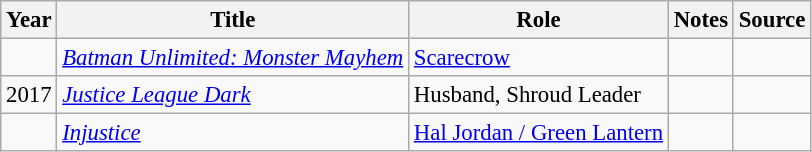<table class="wikitable sortable plainrowheaders" style="width=95%; font-size: 95%;">
<tr>
<th>Year </th>
<th>Title</th>
<th>Role</th>
<th class="unsortable">Notes </th>
<th class="unsortable">Source</th>
</tr>
<tr>
<td></td>
<td><em><a href='#'>Batman Unlimited: Monster Mayhem</a></em></td>
<td><a href='#'>Scarecrow</a></td>
<td></td>
<td></td>
</tr>
<tr>
<td>2017</td>
<td><em><a href='#'>Justice League Dark</a></em></td>
<td>Husband, Shroud Leader</td>
<td></td>
<td></td>
</tr>
<tr>
<td></td>
<td><em><a href='#'>Injustice</a></em></td>
<td><a href='#'>Hal Jordan / Green Lantern</a></td>
<td></td>
<td></td>
</tr>
</table>
